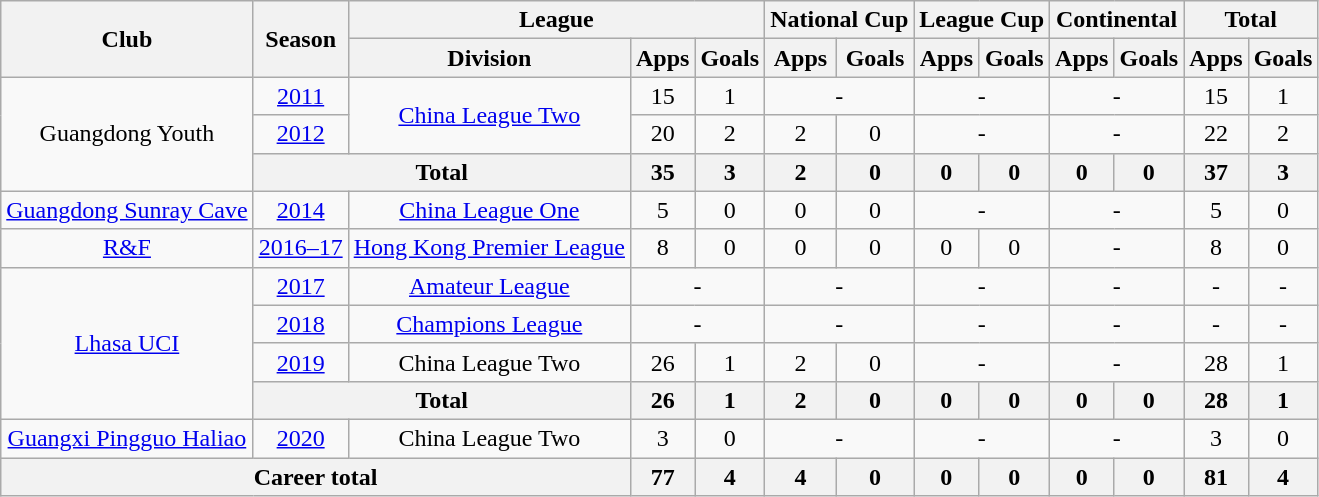<table class="wikitable" style="text-align: center">
<tr>
<th rowspan="2">Club</th>
<th rowspan="2">Season</th>
<th colspan="3">League</th>
<th colspan="2">National Cup</th>
<th colspan="2">League Cup</th>
<th colspan="2">Continental</th>
<th colspan="2">Total</th>
</tr>
<tr>
<th>Division</th>
<th>Apps</th>
<th>Goals</th>
<th>Apps</th>
<th>Goals</th>
<th>Apps</th>
<th>Goals</th>
<th>Apps</th>
<th>Goals</th>
<th>Apps</th>
<th>Goals</th>
</tr>
<tr>
<td rowspan=3>Guangdong Youth</td>
<td><a href='#'>2011</a></td>
<td rowspan="2"><a href='#'>China League Two</a></td>
<td>15</td>
<td>1</td>
<td colspan="2">-</td>
<td colspan="2">-</td>
<td colspan="2">-</td>
<td>15</td>
<td>1</td>
</tr>
<tr>
<td><a href='#'>2012</a></td>
<td>20</td>
<td>2</td>
<td>2</td>
<td>0</td>
<td colspan="2">-</td>
<td colspan="2">-</td>
<td>22</td>
<td>2</td>
</tr>
<tr>
<th colspan="2"><strong>Total</strong></th>
<th>35</th>
<th>3</th>
<th>2</th>
<th>0</th>
<th>0</th>
<th>0</th>
<th>0</th>
<th>0</th>
<th>37</th>
<th>3</th>
</tr>
<tr>
<td><a href='#'>Guangdong Sunray Cave</a></td>
<td><a href='#'>2014</a></td>
<td><a href='#'>China League One</a></td>
<td>5</td>
<td>0</td>
<td>0</td>
<td>0</td>
<td colspan="2">-</td>
<td colspan="2">-</td>
<td>5</td>
<td>0</td>
</tr>
<tr>
<td><a href='#'>R&F</a></td>
<td><a href='#'>2016–17</a></td>
<td><a href='#'>Hong Kong Premier League</a></td>
<td>8</td>
<td>0</td>
<td>0</td>
<td>0</td>
<td>0</td>
<td>0</td>
<td colspan="2">-</td>
<td>8</td>
<td>0</td>
</tr>
<tr>
<td rowspan=4><a href='#'>Lhasa UCI</a></td>
<td><a href='#'>2017</a></td>
<td rowspan="1"><a href='#'>Amateur League</a></td>
<td colspan="2">-</td>
<td colspan="2">-</td>
<td colspan="2">-</td>
<td colspan="2">-</td>
<td>-</td>
<td>-</td>
</tr>
<tr>
<td><a href='#'>2018</a></td>
<td rowspan="1"><a href='#'>Champions League</a></td>
<td colspan="2">-</td>
<td colspan="2">-</td>
<td colspan="2">-</td>
<td colspan="2">-</td>
<td>-</td>
<td>-</td>
</tr>
<tr>
<td><a href='#'>2019</a></td>
<td>China League Two</td>
<td>26</td>
<td>1</td>
<td>2</td>
<td>0</td>
<td colspan="2">-</td>
<td colspan="2">-</td>
<td>28</td>
<td>1</td>
</tr>
<tr>
<th colspan="2"><strong>Total</strong></th>
<th>26</th>
<th>1</th>
<th>2</th>
<th>0</th>
<th>0</th>
<th>0</th>
<th>0</th>
<th>0</th>
<th>28</th>
<th>1</th>
</tr>
<tr>
<td><a href='#'>Guangxi Pingguo Haliao</a></td>
<td><a href='#'>2020</a></td>
<td>China League Two</td>
<td>3</td>
<td>0</td>
<td colspan="2">-</td>
<td colspan="2">-</td>
<td colspan="2">-</td>
<td>3</td>
<td>0</td>
</tr>
<tr>
<th colspan=3>Career total</th>
<th>77</th>
<th>4</th>
<th>4</th>
<th>0</th>
<th>0</th>
<th>0</th>
<th>0</th>
<th>0</th>
<th>81</th>
<th>4</th>
</tr>
</table>
